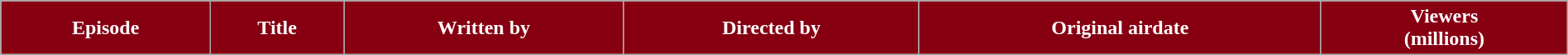<table class="wikitable plainrowheaders" style="width:100%;">
<tr style="color:#fff;">
<th style="background:#860012;">Episode</th>
<th style="background:#860012;">Title</th>
<th style="background:#860012;">Written by</th>
<th style="background:#860012;">Directed by</th>
<th style="background:#860012;">Original airdate</th>
<th style="background:#860012;">Viewers<br>(millions)<br></th>
</tr>
</table>
